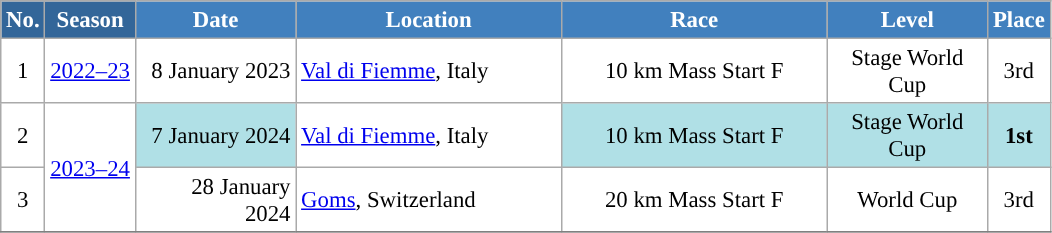<table class="wikitable sortable" style="font-size:95%; text-align:center; border:grey solid 1px; border-collapse:collapse; background:#ffffff;">
<tr style="background:#efefef;">
<th style="background-color:#369; color:white;">No.</th>
<th style="background-color:#369; color:white;">Season</th>
<th style="background-color:#4180be; color:white; width:100px;">Date</th>
<th style="background-color:#4180be; color:white; width:170px;">Location</th>
<th style="background-color:#4180be; color:white; width:170px;">Race</th>
<th style="background-color:#4180be; color:white; width:100px;">Level</th>
<th style="background-color:#4180be; color:white;">Place</th>
</tr>
<tr>
<td align=center>1</td>
<td align=center rowspan=1><a href='#'>2022–23</a></td>
<td align=right>8 January 2023</td>
<td align=left> <a href='#'>Val di Fiemme</a>, Italy</td>
<td>10 km Mass Start F</td>
<td>Stage World Cup</td>
<td>3rd</td>
</tr>
<tr>
<td align=center>2</td>
<td align=center rowspan=2><a href='#'>2023–24</a></td>
<td align=right bgcolor="#BOEOE6">7 January 2024</td>
<td align=left> <a href='#'>Val di Fiemme</a>, Italy</td>
<td bgcolor="#BOEOE6">10 km Mass Start F</td>
<td bgcolor="#BOEOE6">Stage World Cup</td>
<td bgcolor="#BOEOE6"><strong>1st</strong></td>
</tr>
<tr>
<td align=center>3</td>
<td align=right>28 January 2024</td>
<td align=left> <a href='#'>Goms</a>, Switzerland</td>
<td>20 km Mass Start F</td>
<td>World Cup</td>
<td>3rd</td>
</tr>
<tr>
</tr>
</table>
